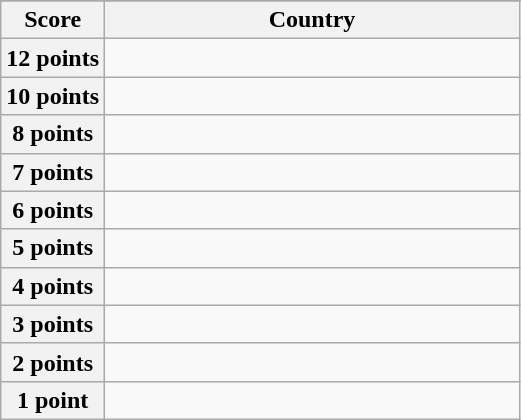<table class="wikitable">
<tr>
</tr>
<tr>
<th scope="col" width="20%">Score</th>
<th scope="col">Country</th>
</tr>
<tr>
<th scope="row">12 points</th>
<td></td>
</tr>
<tr>
<th scope="row">10 points</th>
<td></td>
</tr>
<tr>
<th scope="row">8 points</th>
<td></td>
</tr>
<tr>
<th scope="row">7 points</th>
<td></td>
</tr>
<tr>
<th scope="row">6 points</th>
<td></td>
</tr>
<tr>
<th scope="row">5 points</th>
<td></td>
</tr>
<tr>
<th scope="row">4 points</th>
<td></td>
</tr>
<tr>
<th scope="row">3 points</th>
<td></td>
</tr>
<tr>
<th scope="row">2 points</th>
<td></td>
</tr>
<tr>
<th scope="row">1 point</th>
<td></td>
</tr>
</table>
